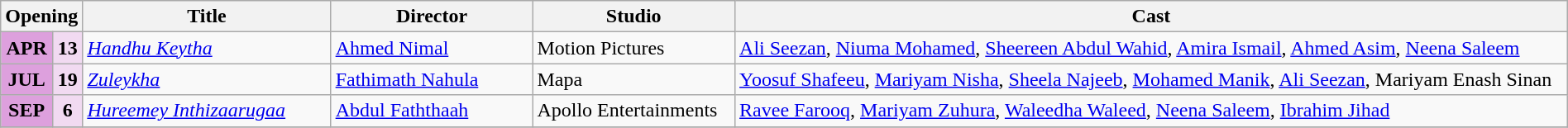<table class="wikitable plainrowheaders" width="100%">
<tr>
<th scope="col" colspan="2" width=4%>Opening</th>
<th scope="col" width=16%>Title</th>
<th scope="col" width=13%>Director</th>
<th scope="col" width=13%>Studio</th>
<th scope="col" width=58%>Cast</th>
</tr>
<tr>
<td style="text-align:center; background:plum; textcolor:#000;"><strong>APR</strong></td>
<td style="text-align:center; background:#f1daf1;"><strong>13</strong></td>
<td><em><a href='#'>Handhu Keytha</a></em></td>
<td><a href='#'>Ahmed Nimal</a></td>
<td>Motion Pictures</td>
<td><a href='#'>Ali Seezan</a>, <a href='#'>Niuma Mohamed</a>, <a href='#'>Sheereen Abdul Wahid</a>, <a href='#'>Amira Ismail</a>, <a href='#'>Ahmed Asim</a>, <a href='#'>Neena Saleem</a></td>
</tr>
<tr>
<td style="text-align:center; background:plum; textcolor:#000;"><strong>JUL</strong></td>
<td style="text-align:center; background:#f1daf1;"><strong>19</strong></td>
<td><em><a href='#'>Zuleykha</a></em></td>
<td><a href='#'>Fathimath Nahula</a></td>
<td>Mapa</td>
<td><a href='#'>Yoosuf Shafeeu</a>, <a href='#'>Mariyam Nisha</a>, <a href='#'>Sheela Najeeb</a>, <a href='#'>Mohamed Manik</a>, <a href='#'>Ali Seezan</a>, Mariyam Enash Sinan</td>
</tr>
<tr>
<td style="text-align:center; background:plum; textcolor:#000;"><strong>SEP</strong></td>
<td style="text-align:center; background:#f1daf1;"><strong>6</strong></td>
<td><em><a href='#'>Hureemey Inthizaarugaa</a></em></td>
<td><a href='#'>Abdul Faththaah</a></td>
<td>Apollo Entertainments</td>
<td><a href='#'>Ravee Farooq</a>, <a href='#'>Mariyam Zuhura</a>, <a href='#'>Waleedha Waleed</a>, <a href='#'>Neena Saleem</a>, <a href='#'>Ibrahim Jihad</a></td>
</tr>
<tr>
</tr>
</table>
